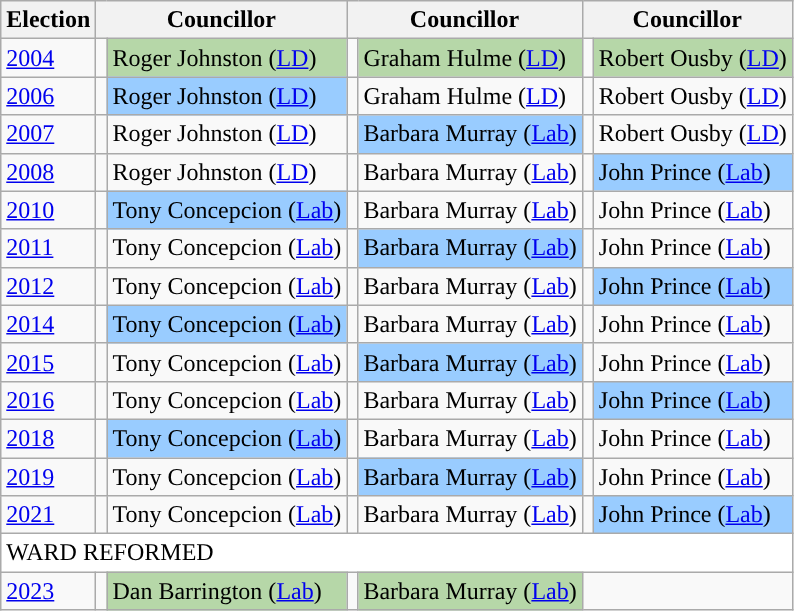<table class="wikitable">
<tr>
<th>Election</th>
<th colspan="2">Councillor</th>
<th colspan="2">Councillor</th>
<th colspan="2">Councillor</th>
</tr>
<tr>
<td><a href='#'>2004</a></td>
<td style="background-color: "></td>
<td bgcolor="#B6D7A8">Roger Johnston (<a href='#'>LD</a>)</td>
<td style="background-color: "></td>
<td bgcolor="#B6D7A8">Graham Hulme (<a href='#'>LD</a>)</td>
<td style="background-color: "></td>
<td bgcolor="#B6D7A8">Robert Ousby (<a href='#'>LD</a>)</td>
</tr>
<tr>
<td><a href='#'>2006</a></td>
<td style="background-color: "></td>
<td bgcolor="#99CCFF">Roger Johnston (<a href='#'>LD</a>)</td>
<td style="background-color: "></td>
<td>Graham Hulme (<a href='#'>LD</a>)</td>
<td style="background-color: "></td>
<td>Robert Ousby (<a href='#'>LD</a>)</td>
</tr>
<tr>
<td><a href='#'>2007</a></td>
<td style="background-color: "></td>
<td>Roger Johnston (<a href='#'>LD</a>)</td>
<td style="background-color: "></td>
<td bgcolor="#99CCFF">Barbara Murray (<a href='#'>Lab</a>)</td>
<td style="background-color: "></td>
<td>Robert Ousby (<a href='#'>LD</a>)</td>
</tr>
<tr>
<td><a href='#'>2008</a></td>
<td style="background-color: "></td>
<td>Roger Johnston (<a href='#'>LD</a>)</td>
<td style="background-color: "></td>
<td>Barbara Murray (<a href='#'>Lab</a>)</td>
<td style="background-color: "></td>
<td bgcolor="#99CCFF">John Prince (<a href='#'>Lab</a>)</td>
</tr>
<tr>
<td><a href='#'>2010</a></td>
<td style="background-color: "></td>
<td bgcolor="#99CCFF">Tony Concepcion (<a href='#'>Lab</a>)</td>
<td style="background-color: "></td>
<td>Barbara Murray (<a href='#'>Lab</a>)</td>
<td style="background-color: "></td>
<td>John Prince (<a href='#'>Lab</a>)</td>
</tr>
<tr>
<td><a href='#'>2011</a></td>
<td style="background-color: "></td>
<td>Tony Concepcion (<a href='#'>Lab</a>)</td>
<td style="background-color: "></td>
<td bgcolor="#99CCFF">Barbara Murray (<a href='#'>Lab</a>)</td>
<td style="background-color: "></td>
<td>John Prince (<a href='#'>Lab</a>)</td>
</tr>
<tr>
<td><a href='#'>2012</a></td>
<td style="background-color: "></td>
<td>Tony Concepcion (<a href='#'>Lab</a>)</td>
<td style="background-color: "></td>
<td>Barbara Murray (<a href='#'>Lab</a>)</td>
<td style="background-color: "></td>
<td bgcolor="#99CCFF">John Prince (<a href='#'>Lab</a>)</td>
</tr>
<tr>
<td><a href='#'>2014</a></td>
<td style="background-color: "></td>
<td bgcolor="#99CCFF">Tony Concepcion (<a href='#'>Lab</a>)</td>
<td style="background-color: "></td>
<td>Barbara Murray (<a href='#'>Lab</a>)</td>
<td style="background-color: "></td>
<td>John Prince (<a href='#'>Lab</a>)</td>
</tr>
<tr>
<td><a href='#'>2015</a></td>
<td style="background-color: "></td>
<td>Tony Concepcion (<a href='#'>Lab</a>)</td>
<td style="background-color: "></td>
<td bgcolor="#99CCFF">Barbara Murray (<a href='#'>Lab</a>)</td>
<td style="background-color: "></td>
<td>John Prince (<a href='#'>Lab</a>)</td>
</tr>
<tr>
<td><a href='#'>2016</a></td>
<td style="background-color: "></td>
<td>Tony Concepcion (<a href='#'>Lab</a>)</td>
<td style="background-color: "></td>
<td>Barbara Murray (<a href='#'>Lab</a>)</td>
<td style="background-color: "></td>
<td bgcolor="#99CCFF">John Prince (<a href='#'>Lab</a>)</td>
</tr>
<tr>
<td><a href='#'>2018</a></td>
<td style="background-color: "></td>
<td bgcolor="#99CCFF">Tony Concepcion (<a href='#'>Lab</a>)</td>
<td style="background-color: "></td>
<td>Barbara Murray (<a href='#'>Lab</a>)</td>
<td style="background-color: "></td>
<td>John Prince (<a href='#'>Lab</a>)</td>
</tr>
<tr>
<td><a href='#'>2019</a></td>
<td style="background-color: "></td>
<td>Tony Concepcion (<a href='#'>Lab</a>)</td>
<td style="background-color: "></td>
<td bgcolor="#99CCFF">Barbara Murray (<a href='#'>Lab</a>)</td>
<td style="background-color: "></td>
<td>John Prince (<a href='#'>Lab</a>)</td>
</tr>
<tr>
<td><a href='#'>2021</a></td>
<td style="background-color: "></td>
<td>Tony Concepcion (<a href='#'>Lab</a>)</td>
<td style="background-color: "></td>
<td>Barbara Murray (<a href='#'>Lab</a>)</td>
<td style="background-color: "></td>
<td bgcolor="#99CCFF">John Prince (<a href='#'>Lab</a>)</td>
</tr>
<tr>
<td colspan="8" bgcolor="#FFF"><div>WARD REFORMED</div></td>
</tr>
<tr>
<td><a href='#'>2023</a></td>
<td style="background-color: "></td>
<td bgcolor="#B6D7A8">Dan Barrington (<a href='#'>Lab</a>)</td>
<td style="background-color: "></td>
<td bgcolor="#B6D7A8">Barbara Murray (<a href='#'>Lab</a>)</td>
</tr>
</table>
